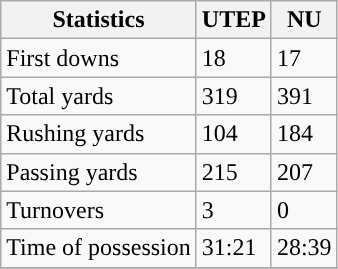<table class="wikitable">
<tr>
<th>Statistics</th>
<th>UTEP</th>
<th>NU</th>
</tr>
<tr>
<td>First downs</td>
<td>18</td>
<td>17</td>
</tr>
<tr>
<td>Total yards</td>
<td>319</td>
<td>391</td>
</tr>
<tr>
<td>Rushing yards</td>
<td>104</td>
<td>184</td>
</tr>
<tr>
<td>Passing yards</td>
<td>215</td>
<td>207</td>
</tr>
<tr>
<td>Turnovers</td>
<td>3</td>
<td>0</td>
</tr>
<tr>
<td>Time of possession</td>
<td>31:21</td>
<td>28:39</td>
</tr>
<tr>
</tr>
</table>
